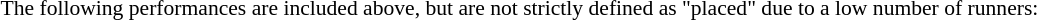<table style="width:90%; font-size:90%;">
<tr>
<td>The following performances are included above, but are not strictly defined as "placed" due to a low number of runners:</td>
</tr>
</table>
